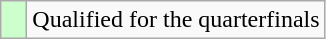<table class="wikitable">
<tr>
<td width=10px bgcolor="#ccffcc"></td>
<td>Qualified for the quarterfinals</td>
</tr>
</table>
